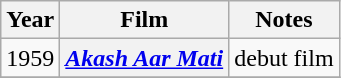<table class="wikitable sortable">
<tr>
<th>Year</th>
<th>Film</th>
<th>Notes</th>
</tr>
<tr>
<td rowspan=1>1959</td>
<th><em><a href='#'>Akash Aar Mati</a></em></th>
<td>debut film</td>
</tr>
<tr>
</tr>
</table>
